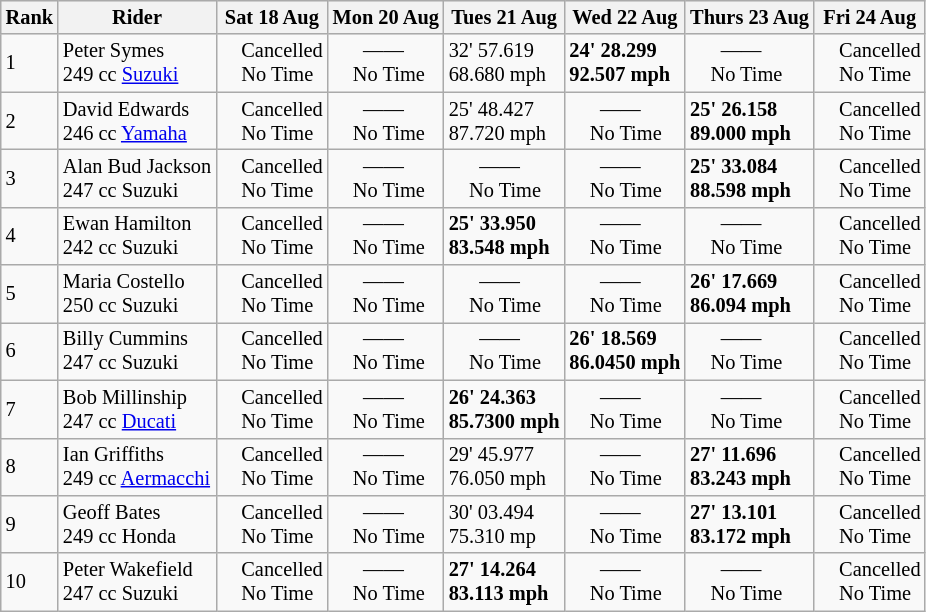<table class="wikitable" style="font-size: 85%;">
<tr style="background:#efefef;">
<th>Rank</th>
<th>Rider</th>
<th>Sat 18 Aug</th>
<th>Mon 20 Aug</th>
<th>Tues 21 Aug</th>
<th>Wed 22 Aug</th>
<th>Thurs 23 Aug</th>
<th>Fri 24 Aug</th>
</tr>
<tr>
<td>1</td>
<td> Peter Symes <br> 249 cc <a href='#'>Suzuki</a></td>
<td>    Cancelled <br>     No Time</td>
<td>      ——<br>    No Time</td>
<td>32' 57.619 <br> 68.680 mph</td>
<td><strong>24' 28.299 <br> 92.507 mph</strong></td>
<td>      ——<br>    No Time</td>
<td>    Cancelled <br>     No Time</td>
</tr>
<tr>
<td>2</td>
<td> David Edwards <br> 246 cc <a href='#'>Yamaha</a></td>
<td>    Cancelled <br>     No Time</td>
<td>      ——<br>    No Time</td>
<td>25' 48.427 <br> 87.720 mph</td>
<td>      ——<br>    No Time</td>
<td><strong>25' 26.158 <br> 89.000 mph</strong></td>
<td>    Cancelled <br>     No Time</td>
</tr>
<tr>
<td>3</td>
<td> Alan Bud Jackson <br> 247 cc Suzuki</td>
<td>    Cancelled <br>     No Time</td>
<td>      ——<br>    No Time</td>
<td>      ——<br>    No Time</td>
<td>      ——<br>    No Time</td>
<td><strong>25' 33.084 <br> 88.598 mph</strong></td>
<td>    Cancelled <br>     No Time</td>
</tr>
<tr>
<td>4</td>
<td> Ewan Hamilton <br> 242 cc Suzuki</td>
<td>    Cancelled <br>     No Time</td>
<td>      ——<br>    No Time</td>
<td><strong>25' 33.950 <br> 83.548 mph</strong></td>
<td>      ——<br>    No Time</td>
<td>      ——<br>    No Time</td>
<td>    Cancelled <br>     No Time</td>
</tr>
<tr>
<td>5</td>
<td>Maria Costello <br> 250 cc Suzuki</td>
<td>    Cancelled <br>     No Time</td>
<td>      ——<br>    No Time</td>
<td>      ——<br>    No Time</td>
<td>      ——<br>    No Time</td>
<td><strong>26' 17.669 <br> 86.094 mph</strong></td>
<td>    Cancelled <br>     No Time</td>
</tr>
<tr>
<td>6</td>
<td> Billy Cummins <br> 247 cc Suzuki</td>
<td>    Cancelled <br>     No Time</td>
<td>      ——<br>    No Time</td>
<td>      ——<br>    No Time</td>
<td><strong>26' 18.569 <br> 86.0450 mph</strong></td>
<td>      ——<br>    No Time</td>
<td>    Cancelled <br>     No Time</td>
</tr>
<tr>
<td>7</td>
<td> Bob Millinship <br> 247 cc <a href='#'>Ducati</a></td>
<td>    Cancelled <br>     No Time</td>
<td>      ——<br>    No Time</td>
<td><strong>26' 24.363 <br> 85.7300 mph</strong></td>
<td>      ——<br>    No Time</td>
<td>      ——<br>    No Time</td>
<td>    Cancelled <br>     No Time</td>
</tr>
<tr>
<td>8</td>
<td> Ian Griffiths <br> 249 cc <a href='#'>Aermacchi</a></td>
<td>    Cancelled <br>     No Time</td>
<td>      ——<br>    No Time</td>
<td>29' 45.977 <br> 76.050 mph</td>
<td>      ——<br>    No Time</td>
<td><strong>27' 11.696 <br> 83.243 mph</strong></td>
<td>    Cancelled <br>     No Time</td>
</tr>
<tr>
<td>9</td>
<td> Geoff Bates <br> 249 cc Honda</td>
<td>    Cancelled <br>     No Time</td>
<td>      ——<br>    No Time</td>
<td>30' 03.494 <br> 75.310 mp</td>
<td>      ——<br>    No Time</td>
<td><strong>27' 13.101 <br> 83.172 mph</strong></td>
<td>    Cancelled <br>     No Time</td>
</tr>
<tr>
<td>10</td>
<td> Peter Wakefield <br> 247 cc Suzuki</td>
<td>    Cancelled <br>     No Time</td>
<td>      ——<br>    No Time</td>
<td><strong>27' 14.264 <br> 83.113 mph</strong></td>
<td>      ——<br>    No Time</td>
<td>      ——<br>    No Time</td>
<td>    Cancelled <br>     No Time</td>
</tr>
</table>
